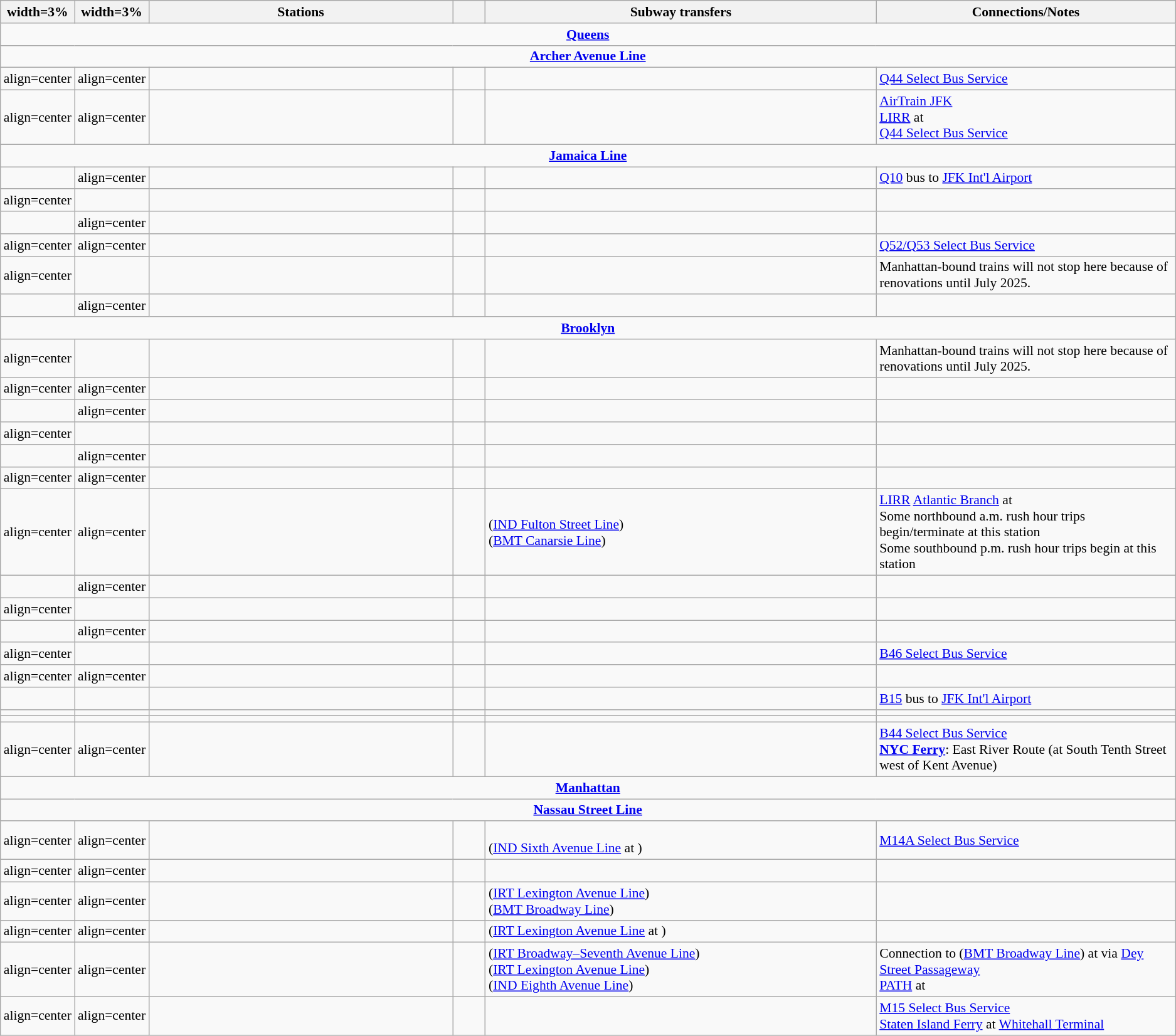<table class="wikitable collapsible" style="font-size:90%" summary="Service information for the J and Z trains and their stations, including service times, ADA-accessibility, subway transfers, and non-subway connections.">
<tr>
<th>width=3% </th>
<th>width=3% </th>
<th width=28%>Stations</th>
<th width=3%></th>
<th width=36%>Subway transfers</th>
<th width=27%>Connections/Notes</th>
</tr>
<tr>
<td style="font-weight:bold; text-align:center" colspan=6><a href='#'>Queens</a></td>
</tr>
<tr>
<td style="font-weight:bold; text-align:center" colspan=6><a href='#'>Archer Avenue Line</a></td>
</tr>
<tr>
<td>align=center </td>
<td>align=center </td>
<td></td>
<td align=center></td>
<td></td>
<td><a href='#'>Q44 Select Bus Service</a></td>
</tr>
<tr>
<td>align=center </td>
<td>align=center </td>
<td> </td>
<td align=center></td>
<td></td>
<td><a href='#'>AirTrain JFK</a><br><a href='#'>LIRR</a> at <br><a href='#'>Q44 Select Bus Service</a></td>
</tr>
<tr>
<td style="font-weight:bold; text-align:center" colspan=6><a href='#'>Jamaica Line</a></td>
</tr>
<tr>
<td align=center></td>
<td>align=center </td>
<td></td>
<td></td>
<td></td>
<td><a href='#'>Q10</a> bus to <a href='#'>JFK Int'l Airport</a></td>
</tr>
<tr>
<td>align=center </td>
<td></td>
<td></td>
<td></td>
<td></td>
<td></td>
</tr>
<tr>
<td align=center></td>
<td>align=center </td>
<td></td>
<td></td>
<td></td>
<td></td>
</tr>
<tr>
<td>align=center </td>
<td>align=center </td>
<td></td>
<td align=center></td>
<td></td>
<td><a href='#'>Q52/Q53 Select Bus Service</a></td>
</tr>
<tr>
<td>align=center </td>
<td></td>
<td></td>
<td></td>
<td></td>
<td>Manhattan-bound trains will not stop here because of renovations until July 2025.</td>
</tr>
<tr>
<td align=center></td>
<td>align=center </td>
<td></td>
<td></td>
<td></td>
<td></td>
</tr>
<tr>
<td style="font-weight:bold; text-align:center" colspan=6><a href='#'>Brooklyn</a></td>
</tr>
<tr>
<td>align=center </td>
<td></td>
<td></td>
<td></td>
<td></td>
<td>Manhattan-bound trains will not stop here because of renovations until July 2025.</td>
</tr>
<tr>
<td>align=center </td>
<td>align=center </td>
<td></td>
<td></td>
<td></td>
<td></td>
</tr>
<tr>
<td align=center></td>
<td>align=center </td>
<td></td>
<td></td>
<td></td>
<td></td>
</tr>
<tr>
<td>align=center </td>
<td></td>
<td></td>
<td></td>
<td></td>
<td></td>
</tr>
<tr>
<td align=center></td>
<td>align=center </td>
<td></td>
<td></td>
<td></td>
<td></td>
</tr>
<tr>
<td>align=center </td>
<td>align=center </td>
<td></td>
<td></td>
<td></td>
<td></td>
</tr>
<tr>
<td>align=center </td>
<td>align=center </td>
<td></td>
<td></td>
<td> (<a href='#'>IND Fulton Street Line</a>)<br> (<a href='#'>BMT Canarsie Line</a>)</td>
<td><a href='#'>LIRR</a> <a href='#'>Atlantic Branch</a> at <br>Some northbound a.m. rush hour trips begin/terminate at this station<br>Some southbound p.m. rush hour trips begin at this station</td>
</tr>
<tr>
<td align=center></td>
<td>align=center </td>
<td></td>
<td></td>
<td></td>
<td></td>
</tr>
<tr>
<td>align=center </td>
<td></td>
<td></td>
<td></td>
<td></td>
<td></td>
</tr>
<tr>
<td align=center></td>
<td>align=center </td>
<td></td>
<td></td>
<td></td>
<td></td>
</tr>
<tr>
<td>align=center </td>
<td></td>
<td></td>
<td></td>
<td></td>
<td><a href='#'>B46 Select Bus Service</a></td>
</tr>
<tr>
<td>align=center </td>
<td>align=center </td>
<td></td>
<td></td>
<td></td>
<td></td>
</tr>
<tr>
<td align=center></td>
<td></td>
<td></td>
<td align=center></td>
<td></td>
<td><a href='#'>B15</a> bus to <a href='#'>JFK Int'l Airport</a></td>
</tr>
<tr>
<td align=center></td>
<td></td>
<td></td>
<td></td>
<td></td>
<td></td>
</tr>
<tr>
<td align=center></td>
<td></td>
<td></td>
<td></td>
<td></td>
<td></td>
</tr>
<tr>
<td>align=center </td>
<td>align=center </td>
<td></td>
<td align=center></td>
<td></td>
<td><a href='#'>B44 Select Bus Service</a><br> <strong><a href='#'>NYC Ferry</a></strong>: East River Route (at South Tenth Street west of Kent Avenue)</td>
</tr>
<tr>
<td style="font-weight:bold; text-align:center" colspan=6><a href='#'>Manhattan</a></td>
</tr>
<tr>
<td style="font-weight:bold; text-align:center" colspan=6><a href='#'>Nassau Street Line</a></td>
</tr>
<tr>
<td>align=center </td>
<td>align=center </td>
<td></td>
<td></td>
<td><br> (<a href='#'>IND Sixth Avenue Line</a> at )</td>
<td><a href='#'>M14A Select Bus Service</a></td>
</tr>
<tr>
<td>align=center </td>
<td>align=center </td>
<td></td>
<td></td>
<td></td>
<td></td>
</tr>
<tr>
<td>align=center </td>
<td>align=center </td>
<td></td>
<td align=center></td>
<td> (<a href='#'>IRT Lexington Avenue Line</a>)<br> (<a href='#'>BMT Broadway Line</a>)</td>
<td></td>
</tr>
<tr>
<td>align=center </td>
<td>align=center </td>
<td></td>
<td align=center></td>
<td> (<a href='#'>IRT Lexington Avenue Line</a> at )</td>
<td></td>
</tr>
<tr>
<td>align=center </td>
<td>align=center </td>
<td></td>
<td align=center></td>
<td> (<a href='#'>IRT Broadway–Seventh Avenue Line</a>)<br> (<a href='#'>IRT Lexington Avenue Line</a>)<br> (<a href='#'>IND Eighth Avenue Line</a>)</td>
<td>Connection to  (<a href='#'>BMT Broadway Line</a>) at  via <a href='#'>Dey Street Passageway</a><br><a href='#'>PATH</a> at </td>
</tr>
<tr>
<td>align=center </td>
<td>align=center </td>
<td></td>
<td></td>
<td></td>
<td><a href='#'>M15 Select Bus Service</a><br><a href='#'>Staten Island Ferry</a> at <a href='#'>Whitehall Terminal</a></td>
</tr>
</table>
